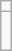<table class="wikitable" align="right">
<tr style="vertical-align:top">
<td></td>
</tr>
<tr>
<td><small><br>


</small></td>
</tr>
</table>
